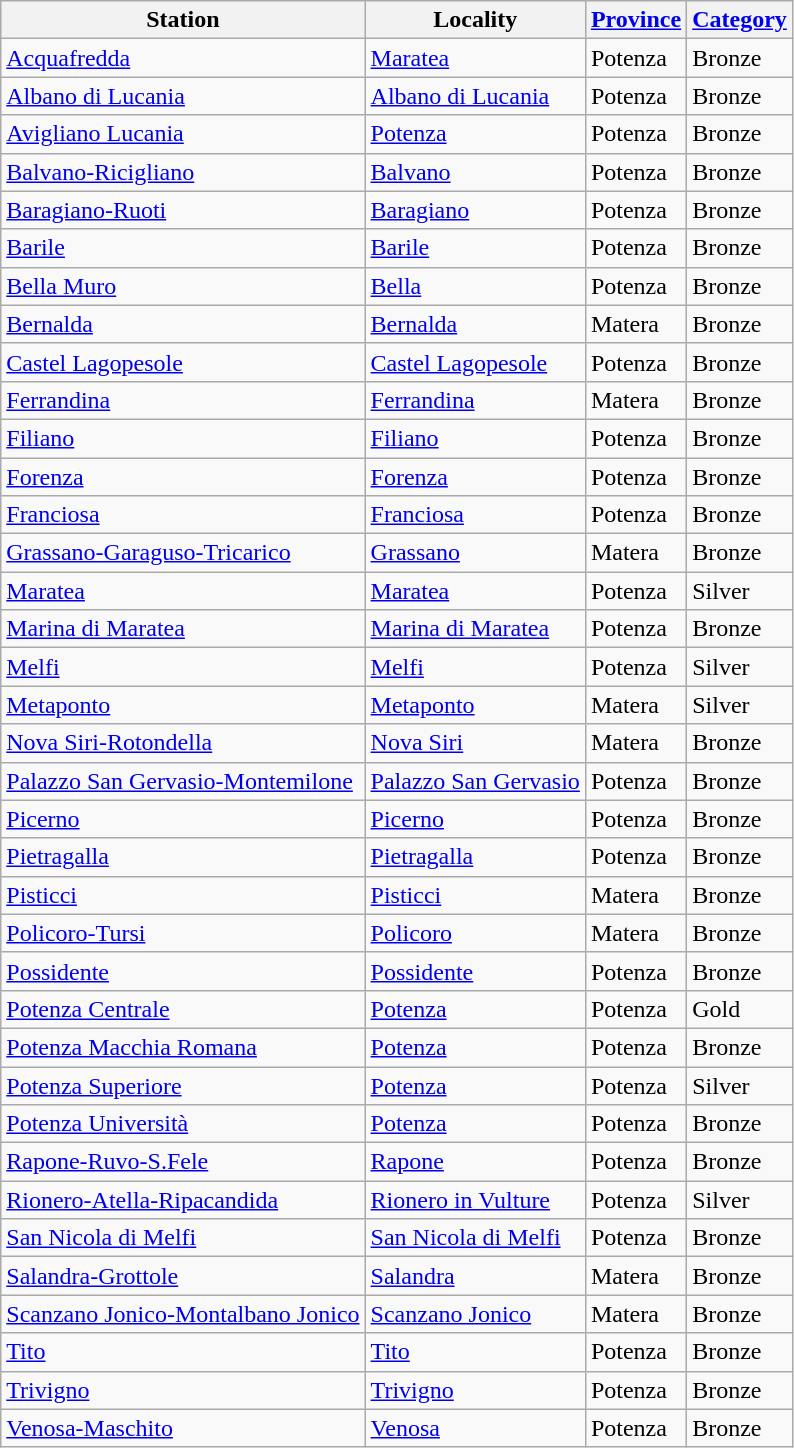<table class="wikitable sortable">
<tr>
<th>Station</th>
<th>Locality</th>
<th><a href='#'>Province</a></th>
<th><a href='#'>Category</a></th>
</tr>
<tr>
<td><a href='#'>Acquafredda</a></td>
<td><a href='#'>Maratea</a></td>
<td>Potenza</td>
<td>Bronze</td>
</tr>
<tr>
<td><a href='#'>Albano di Lucania</a></td>
<td><a href='#'>Albano di Lucania</a></td>
<td>Potenza</td>
<td>Bronze</td>
</tr>
<tr>
<td><a href='#'>Avigliano Lucania</a></td>
<td><a href='#'>Potenza</a></td>
<td>Potenza</td>
<td>Bronze</td>
</tr>
<tr>
<td><a href='#'>Balvano-Ricigliano</a></td>
<td><a href='#'>Balvano</a></td>
<td>Potenza</td>
<td>Bronze</td>
</tr>
<tr>
<td><a href='#'>Baragiano-Ruoti</a></td>
<td><a href='#'>Baragiano</a></td>
<td>Potenza</td>
<td>Bronze</td>
</tr>
<tr>
<td><a href='#'>Barile</a></td>
<td><a href='#'>Barile</a></td>
<td>Potenza</td>
<td>Bronze</td>
</tr>
<tr>
<td><a href='#'>Bella Muro</a></td>
<td><a href='#'>Bella</a></td>
<td>Potenza</td>
<td>Bronze</td>
</tr>
<tr>
<td><a href='#'>Bernalda</a></td>
<td><a href='#'>Bernalda</a></td>
<td>Matera</td>
<td>Bronze</td>
</tr>
<tr>
<td><a href='#'>Castel Lagopesole</a></td>
<td><a href='#'>Castel Lagopesole</a></td>
<td>Potenza</td>
<td>Bronze</td>
</tr>
<tr>
<td><a href='#'>Ferrandina</a></td>
<td><a href='#'>Ferrandina</a></td>
<td>Matera</td>
<td>Bronze</td>
</tr>
<tr>
<td><a href='#'>Filiano</a></td>
<td><a href='#'>Filiano</a></td>
<td>Potenza</td>
<td>Bronze</td>
</tr>
<tr>
<td><a href='#'>Forenza</a></td>
<td><a href='#'>Forenza</a></td>
<td>Potenza</td>
<td>Bronze</td>
</tr>
<tr>
<td><a href='#'>Franciosa</a></td>
<td><a href='#'>Franciosa</a></td>
<td>Potenza</td>
<td>Bronze</td>
</tr>
<tr>
<td><a href='#'>Grassano-Garaguso-Tricarico</a></td>
<td><a href='#'>Grassano</a></td>
<td>Matera</td>
<td>Bronze</td>
</tr>
<tr>
<td><a href='#'>Maratea</a></td>
<td><a href='#'>Maratea</a></td>
<td>Potenza</td>
<td>Silver</td>
</tr>
<tr>
<td><a href='#'>Marina di Maratea</a></td>
<td><a href='#'>Marina di Maratea</a></td>
<td>Potenza</td>
<td>Bronze</td>
</tr>
<tr>
<td><a href='#'>Melfi</a></td>
<td><a href='#'>Melfi</a></td>
<td>Potenza</td>
<td>Silver</td>
</tr>
<tr>
<td><a href='#'>Metaponto</a></td>
<td><a href='#'>Metaponto</a></td>
<td>Matera</td>
<td>Silver</td>
</tr>
<tr>
<td><a href='#'>Nova Siri-Rotondella</a></td>
<td><a href='#'>Nova Siri</a></td>
<td>Matera</td>
<td>Bronze</td>
</tr>
<tr>
<td><a href='#'>Palazzo San Gervasio-Montemilone</a></td>
<td><a href='#'>Palazzo San Gervasio</a></td>
<td>Potenza</td>
<td>Bronze</td>
</tr>
<tr>
<td><a href='#'>Picerno</a></td>
<td><a href='#'>Picerno</a></td>
<td>Potenza</td>
<td>Bronze</td>
</tr>
<tr>
<td><a href='#'>Pietragalla</a></td>
<td><a href='#'>Pietragalla</a></td>
<td>Potenza</td>
<td>Bronze</td>
</tr>
<tr>
<td><a href='#'>Pisticci</a></td>
<td><a href='#'>Pisticci</a></td>
<td>Matera</td>
<td>Bronze</td>
</tr>
<tr>
<td><a href='#'>Policoro-Tursi</a></td>
<td><a href='#'>Policoro</a></td>
<td>Matera</td>
<td>Bronze</td>
</tr>
<tr>
<td><a href='#'>Possidente</a></td>
<td><a href='#'>Possidente</a></td>
<td>Potenza</td>
<td>Bronze</td>
</tr>
<tr>
<td><a href='#'>Potenza Centrale</a></td>
<td><a href='#'>Potenza</a></td>
<td>Potenza</td>
<td>Gold</td>
</tr>
<tr>
<td><a href='#'>Potenza Macchia Romana</a></td>
<td><a href='#'>Potenza</a></td>
<td>Potenza</td>
<td>Bronze</td>
</tr>
<tr>
<td><a href='#'>Potenza Superiore</a></td>
<td><a href='#'>Potenza</a></td>
<td>Potenza</td>
<td>Silver</td>
</tr>
<tr>
<td><a href='#'>Potenza Università</a></td>
<td><a href='#'>Potenza</a></td>
<td>Potenza</td>
<td>Bronze</td>
</tr>
<tr>
<td><a href='#'>Rapone-Ruvo-S.Fele</a></td>
<td><a href='#'>Rapone</a></td>
<td>Potenza</td>
<td>Bronze</td>
</tr>
<tr>
<td><a href='#'>Rionero-Atella-Ripacandida</a></td>
<td><a href='#'>Rionero in Vulture</a></td>
<td>Potenza</td>
<td>Silver</td>
</tr>
<tr>
<td><a href='#'>San Nicola di Melfi</a></td>
<td><a href='#'>San Nicola di Melfi</a></td>
<td>Potenza</td>
<td>Bronze</td>
</tr>
<tr>
<td><a href='#'>Salandra-Grottole</a></td>
<td><a href='#'>Salandra</a></td>
<td>Matera</td>
<td>Bronze</td>
</tr>
<tr>
<td><a href='#'>Scanzano Jonico-Montalbano Jonico</a></td>
<td><a href='#'>Scanzano Jonico</a></td>
<td>Matera</td>
<td>Bronze</td>
</tr>
<tr>
<td><a href='#'>Tito</a></td>
<td><a href='#'>Tito</a></td>
<td>Potenza</td>
<td>Bronze</td>
</tr>
<tr>
<td><a href='#'>Trivigno</a></td>
<td><a href='#'>Trivigno</a></td>
<td>Potenza</td>
<td>Bronze</td>
</tr>
<tr>
<td><a href='#'>Venosa-Maschito</a></td>
<td><a href='#'>Venosa</a></td>
<td>Potenza</td>
<td>Bronze</td>
</tr>
</table>
